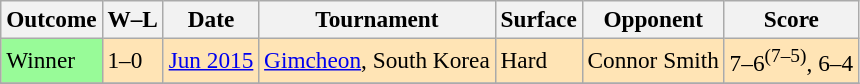<table class=wikitable style=font-size:97%>
<tr>
<th>Outcome</th>
<th>W–L</th>
<th>Date</th>
<th>Tournament</th>
<th>Surface</th>
<th>Opponent</th>
<th>Score</th>
</tr>
<tr bgcolor=moccasin>
<td bgcolor=98FB98>Winner</td>
<td>1–0</td>
<td><a href='#'>Jun 2015</a></td>
<td><a href='#'>Gimcheon</a>, South Korea</td>
<td>Hard</td>
<td> Connor Smith</td>
<td>7–6<sup>(7–5)</sup>, 6–4</td>
</tr>
<tr bgcolor=CFFCFF>
</tr>
</table>
